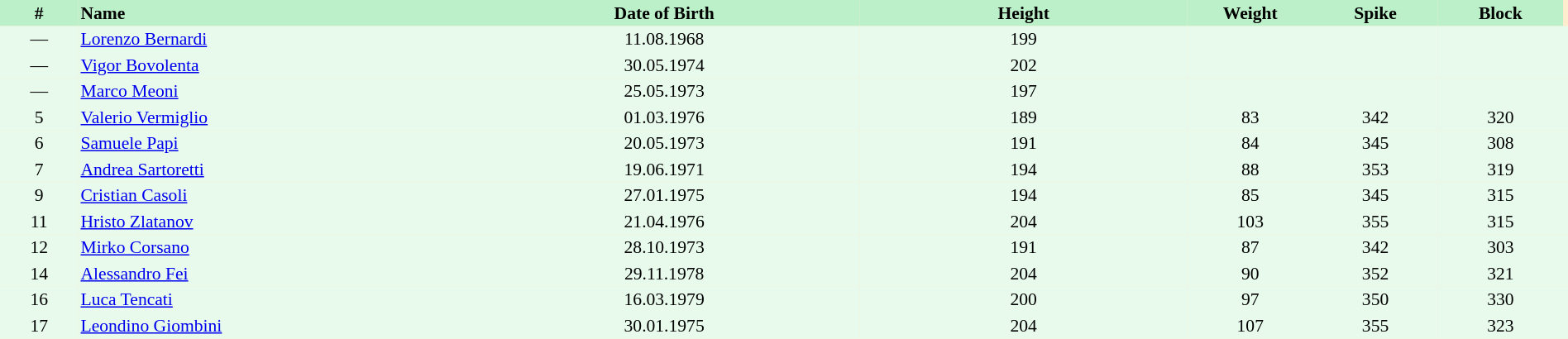<table border=0 cellpadding=2 cellspacing=0  |- bgcolor=#FFECCE style="text-align:center; font-size:90%;" width=100%>
<tr bgcolor=#BBF0C9>
<th width=5%>#</th>
<th width=25% align=left>Name</th>
<th width=25%>Date of Birth</th>
<th width=21%>Height</th>
<th width=8%>Weight</th>
<th width=8%>Spike</th>
<th width=8%>Block</th>
</tr>
<tr bgcolor=#E7FAEC>
<td>—</td>
<td align=left><a href='#'>Lorenzo Bernardi</a></td>
<td>11.08.1968</td>
<td>199</td>
<td></td>
<td></td>
<td></td>
<td></td>
</tr>
<tr bgcolor=#E7FAEC>
<td>—</td>
<td align=left><a href='#'>Vigor Bovolenta</a></td>
<td>30.05.1974</td>
<td>202</td>
<td></td>
<td></td>
<td></td>
<td></td>
</tr>
<tr bgcolor=#E7FAEC>
<td>—</td>
<td align=left><a href='#'>Marco Meoni</a></td>
<td>25.05.1973</td>
<td>197</td>
<td></td>
<td></td>
<td></td>
<td></td>
</tr>
<tr bgcolor=#E7FAEC>
<td>5</td>
<td align=left><a href='#'>Valerio Vermiglio</a></td>
<td>01.03.1976</td>
<td>189</td>
<td>83</td>
<td>342</td>
<td>320</td>
<td></td>
</tr>
<tr bgcolor=#E7FAEC>
<td>6</td>
<td align=left><a href='#'>Samuele Papi</a></td>
<td>20.05.1973</td>
<td>191</td>
<td>84</td>
<td>345</td>
<td>308</td>
<td></td>
</tr>
<tr bgcolor=#E7FAEC>
<td>7</td>
<td align=left><a href='#'>Andrea Sartoretti</a></td>
<td>19.06.1971</td>
<td>194</td>
<td>88</td>
<td>353</td>
<td>319</td>
<td></td>
</tr>
<tr bgcolor=#E7FAEC>
<td>9</td>
<td align=left><a href='#'>Cristian Casoli</a></td>
<td>27.01.1975</td>
<td>194</td>
<td>85</td>
<td>345</td>
<td>315</td>
<td></td>
</tr>
<tr bgcolor=#E7FAEC>
<td>11</td>
<td align=left><a href='#'>Hristo Zlatanov</a></td>
<td>21.04.1976</td>
<td>204</td>
<td>103</td>
<td>355</td>
<td>315</td>
<td></td>
</tr>
<tr bgcolor=#E7FAEC>
<td>12</td>
<td align=left><a href='#'>Mirko Corsano</a></td>
<td>28.10.1973</td>
<td>191</td>
<td>87</td>
<td>342</td>
<td>303</td>
<td></td>
</tr>
<tr bgcolor=#E7FAEC>
<td>14</td>
<td align=left><a href='#'>Alessandro Fei</a></td>
<td>29.11.1978</td>
<td>204</td>
<td>90</td>
<td>352</td>
<td>321</td>
<td></td>
</tr>
<tr bgcolor=#E7FAEC>
<td>16</td>
<td align=left><a href='#'>Luca Tencati</a></td>
<td>16.03.1979</td>
<td>200</td>
<td>97</td>
<td>350</td>
<td>330</td>
<td></td>
</tr>
<tr bgcolor=#E7FAEC>
<td>17</td>
<td align=left><a href='#'>Leondino Giombini</a></td>
<td>30.01.1975</td>
<td>204</td>
<td>107</td>
<td>355</td>
<td>323</td>
<td></td>
</tr>
</table>
